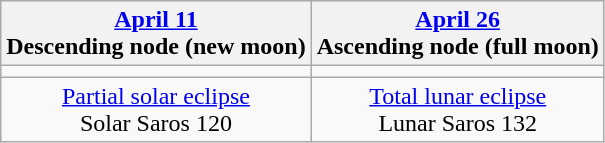<table class="wikitable">
<tr>
<th><a href='#'>April 11</a><br>Descending node (new moon)<br></th>
<th><a href='#'>April 26</a><br>Ascending node (full moon)<br></th>
</tr>
<tr>
<td></td>
<td></td>
</tr>
<tr align=center>
<td><a href='#'>Partial solar eclipse</a><br>Solar Saros 120</td>
<td><a href='#'>Total lunar eclipse</a><br>Lunar Saros 132</td>
</tr>
</table>
